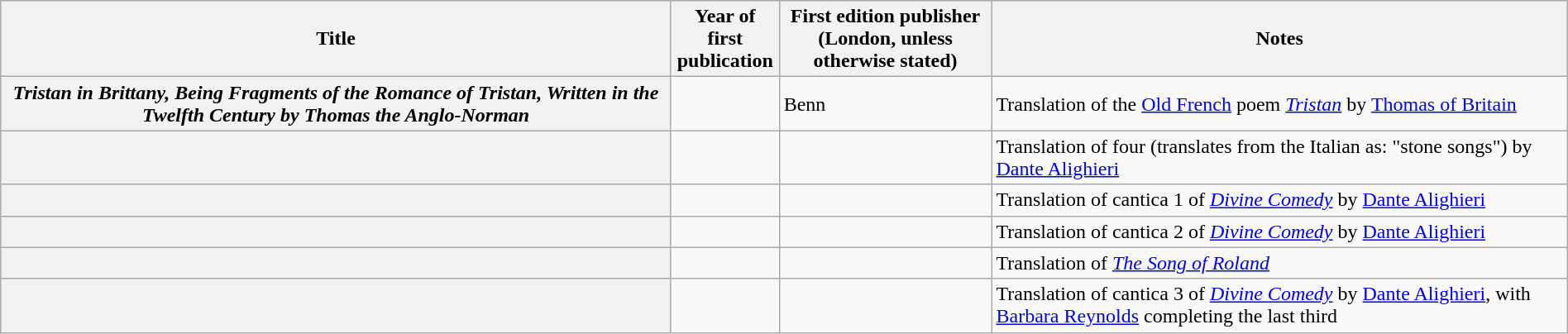<table class="wikitable plainrowheaders sortable" style="margin-right: 0;">
<tr>
<th scope="col">Title</th>
<th scope="col">Year of first<br>publication</th>
<th scope="col">First edition publisher<br>(London, unless otherwise stated)</th>
<th scope="col" class="unsortable">Notes</th>
</tr>
<tr>
<th scope="row"><em>Tristan in Brittany, Being Fragments of the Romance of Tristan, Written in the Twelfth Century by Thomas the Anglo-Norman</em></th>
<td></td>
<td>Benn</td>
<td>Translation of the <a href='#'>Old French</a> poem <em><a href='#'>Tristan</a></em> by <a href='#'>Thomas of Britain</a></td>
</tr>
<tr>
<th scope="row"></th>
<td></td>
<td></td>
<td>Translation of four  (translates from the Italian as: "stone songs") by <a href='#'>Dante Alighieri</a></td>
</tr>
<tr>
<th scope="row"></th>
<td></td>
<td></td>
<td>Translation of cantica 1 of <em><a href='#'>Divine Comedy</a></em> by <a href='#'>Dante Alighieri</a></td>
</tr>
<tr>
<th scope="row"></th>
<td></td>
<td></td>
<td>Translation of cantica 2 of <em><a href='#'>Divine Comedy</a></em> by <a href='#'>Dante Alighieri</a></td>
</tr>
<tr>
<th scope="row"></th>
<td></td>
<td></td>
<td>Translation of <em><a href='#'>The Song of Roland</a></em></td>
</tr>
<tr>
<th scope="row"></th>
<td></td>
<td></td>
<td>Translation of cantica 3 of <em><a href='#'>Divine Comedy</a></em> by <a href='#'>Dante Alighieri</a>, with <a href='#'>Barbara Reynolds</a> completing the last third</td>
</tr>
</table>
